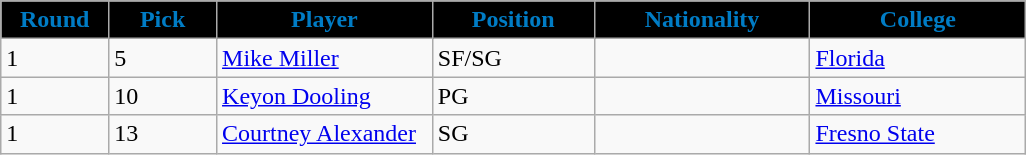<table class="wikitable sortable sortable">
<tr>
<th style="background:#000000; color:#007CC5"  width="10%">Round</th>
<th style="background:#000000; color:#007CC5"  width="10%">Pick</th>
<th style="background:#000000; color:#007CC5"  width="20%">Player</th>
<th style="background:#000000; color:#007CC5"  width="15%">Position</th>
<th style="background:#000000; color:#007CC5"  width="20%">Nationality</th>
<th style="background:#000000; color:#007CC5"  width="20%">College</th>
</tr>
<tr>
<td>1</td>
<td>5</td>
<td><a href='#'>Mike Miller</a></td>
<td>SF/SG</td>
<td></td>
<td><a href='#'>Florida</a></td>
</tr>
<tr>
<td>1</td>
<td>10</td>
<td><a href='#'>Keyon Dooling</a></td>
<td>PG</td>
<td></td>
<td><a href='#'>Missouri</a></td>
</tr>
<tr>
<td>1</td>
<td>13</td>
<td><a href='#'>Courtney Alexander</a></td>
<td>SG</td>
<td></td>
<td><a href='#'>Fresno State</a></td>
</tr>
</table>
